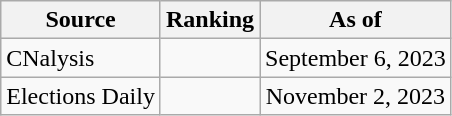<table class="wikitable" style="text-align:center">
<tr>
<th>Source</th>
<th>Ranking</th>
<th>As of</th>
</tr>
<tr>
<td align=left>CNalysis</td>
<td></td>
<td>September 6, 2023</td>
</tr>
<tr>
<td align=left>Elections Daily</td>
<td></td>
<td>November 2, 2023</td>
</tr>
</table>
